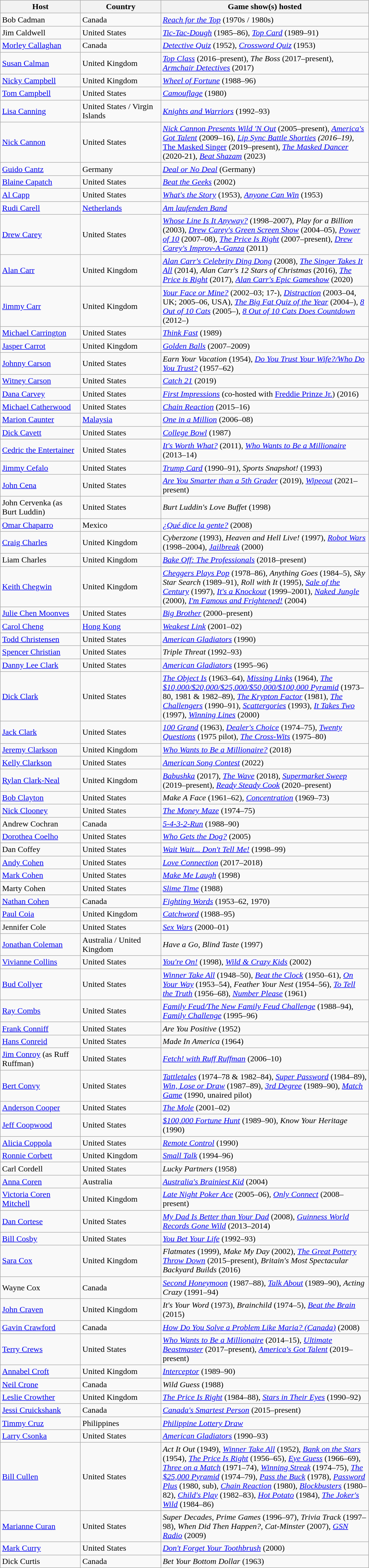<table class="wikitable sortable">
<tr ">
<th style="width:150px;">Host</th>
<th style="width:150px;">Country</th>
<th style="width:400px;">Game show(s) hosted</th>
</tr>
<tr>
<td>Bob Cadman</td>
<td>Canada</td>
<td><em><a href='#'>Reach for the Top</a></em> (1970s / 1980s)</td>
</tr>
<tr>
<td>Jim Caldwell</td>
<td>United States</td>
<td><em><a href='#'>Tic-Tac-Dough</a></em> (1985–86), <em><a href='#'>Top Card</a></em> (1989–91)</td>
</tr>
<tr>
<td><a href='#'>Morley Callaghan</a></td>
<td>Canada</td>
<td><em><a href='#'>Detective Quiz</a></em> (1952), <em><a href='#'>Crossword Quiz</a></em> (1953)</td>
</tr>
<tr>
<td><a href='#'>Susan Calman</a></td>
<td>United Kingdom</td>
<td><em><a href='#'>Top Class</a></em> (2016–present), <em>The Boss</em> (2017–present), <em><a href='#'>Armchair Detectives</a></em> (2017)</td>
</tr>
<tr>
<td><a href='#'>Nicky Campbell</a></td>
<td>United Kingdom</td>
<td><em><a href='#'>Wheel of Fortune</a></em> (1988–96)</td>
</tr>
<tr>
<td><a href='#'>Tom Campbell</a></td>
<td>United States</td>
<td><em><a href='#'>Camouflage</a></em> (1980)</td>
</tr>
<tr>
<td><a href='#'>Lisa Canning</a></td>
<td>United States / Virgin Islands</td>
<td><em><a href='#'>Knights and Warriors</a></em> (1992–93)</td>
</tr>
<tr>
<td><a href='#'>Nick Cannon</a></td>
<td>United States</td>
<td><em><a href='#'>Nick Cannon Presents Wild 'N Out</a></em> (2005–present), <em><a href='#'>America's Got Talent</a></em> (2009–16), <em><a href='#'>Lip Sync Battle Shorties</a> (2016–19), </em><a href='#'>The Masked Singer</a> (2019–present), <em><a href='#'>The Masked Dancer</a></em> (2020-21), <em><a href='#'>Beat Shazam</a></em> (2023)</td>
</tr>
<tr>
<td><a href='#'>Guido Cantz</a></td>
<td>Germany</td>
<td><em><a href='#'>Deal or No Deal</a></em> (Germany)</td>
</tr>
<tr>
<td><a href='#'>Blaine Capatch</a></td>
<td>United States</td>
<td><em><a href='#'>Beat the Geeks</a></em> (2002)</td>
</tr>
<tr>
<td><a href='#'>Al Capp</a></td>
<td>United States</td>
<td><em><a href='#'>What's the Story</a></em> (1953), <em><a href='#'>Anyone Can Win</a></em> (1953)</td>
</tr>
<tr>
<td><a href='#'>Rudi Carell</a></td>
<td><a href='#'>Netherlands</a></td>
<td><em><a href='#'>Am laufenden Band</a></em></td>
</tr>
<tr>
<td><a href='#'>Drew Carey</a></td>
<td>United States</td>
<td><em><a href='#'>Whose Line Is It Anyway?</a></em> (1998–2007), <em>Play for a Billion</em> (2003), <em><a href='#'>Drew Carey's Green Screen Show</a></em> (2004–05), <em><a href='#'>Power of 10</a></em> (2007–08), <em><a href='#'>The Price Is Right</a></em> (2007–present), <em><a href='#'>Drew Carey's Improv-A-Ganza</a></em> (2011)</td>
</tr>
<tr>
<td><a href='#'>Alan Carr</a></td>
<td>United Kingdom</td>
<td><em><a href='#'>Alan Carr's Celebrity Ding Dong</a></em> (2008), <em><a href='#'>The Singer Takes It All</a></em> (2014), <em>Alan Carr's 12 Stars of Christmas</em> (2016), <em><a href='#'>The Price is Right</a></em> (2017), <em><a href='#'>Alan Carr's Epic Gameshow</a></em> (2020)</td>
</tr>
<tr>
<td><a href='#'>Jimmy Carr</a></td>
<td>United Kingdom</td>
<td><em><a href='#'>Your Face or Mine?</a></em> (2002–03; 17-), <em><a href='#'>Distraction</a></em> (2003–04, UK; 2005–06, USA), <em><a href='#'>The Big Fat Quiz of the Year</a></em> (2004–), <em><a href='#'>8 Out of 10 Cats</a></em> (2005–), <em><a href='#'>8 Out of 10 Cats Does Countdown</a></em> (2012–)</td>
</tr>
<tr>
<td><a href='#'>Michael Carrington</a></td>
<td>United States</td>
<td><em><a href='#'>Think Fast</a></em> (1989)</td>
</tr>
<tr>
<td><a href='#'>Jasper Carrot</a></td>
<td>United Kingdom</td>
<td><em><a href='#'>Golden Balls</a></em> (2007–2009)</td>
</tr>
<tr>
<td><a href='#'>Johnny Carson</a></td>
<td>United States</td>
<td><em>Earn Your Vacation</em> (1954), <em><a href='#'>Do You Trust Your Wife?/Who Do You Trust?</a></em> (1957–62)</td>
</tr>
<tr>
<td><a href='#'>Witney Carson</a></td>
<td>United States</td>
<td><em><a href='#'>Catch 21</a></em> (2019)</td>
</tr>
<tr>
<td><a href='#'>Dana Carvey</a></td>
<td>United States</td>
<td><em><a href='#'>First Impressions</a></em> (co-hosted with <a href='#'>Freddie Prinze Jr.</a>) (2016)</td>
</tr>
<tr>
<td><a href='#'>Michael Catherwood</a></td>
<td>United States</td>
<td><em><a href='#'>Chain Reaction</a></em> (2015–16)</td>
</tr>
<tr>
<td><a href='#'>Marion Caunter</a></td>
<td><a href='#'>Malaysia</a></td>
<td><em><a href='#'>One in a Million</a></em> (2006–08)</td>
</tr>
<tr>
<td><a href='#'>Dick Cavett</a></td>
<td>United States</td>
<td><em><a href='#'>College Bowl</a></em> (1987)</td>
</tr>
<tr>
</tr>
<tr>
<td><a href='#'>Cedric the Entertainer</a></td>
<td>United States</td>
<td><em><a href='#'>It's Worth What?</a></em> (2011), <em><a href='#'>Who Wants to Be a Millionaire</a></em> (2013–14)</td>
</tr>
<tr>
<td><a href='#'>Jimmy Cefalo</a></td>
<td>United States</td>
<td><em><a href='#'>Trump Card</a></em> (1990–91), <em>Sports Snapshot!</em> (1993)</td>
</tr>
<tr>
<td><a href='#'>John Cena</a></td>
<td>United States</td>
<td><em><a href='#'>Are You Smarter than a 5th Grader</a></em> (2019), <em><a href='#'>Wipeout</a></em> (2021–present)</td>
</tr>
<tr>
<td>John Cervenka (as Burt Luddin)</td>
<td>United States</td>
<td><em>Burt Luddin's Love Buffet</em> (1998)</td>
</tr>
<tr>
<td><a href='#'>Omar Chaparro</a></td>
<td>Mexico</td>
<td><em><a href='#'>¿Qué dice la gente?</a></em> (2008)</td>
</tr>
<tr>
<td><a href='#'>Craig Charles</a></td>
<td>United Kingdom</td>
<td><em>Cyberzone</em> (1993), <em>Heaven and Hell Live!</em> (1997), <em><a href='#'>Robot Wars</a></em> (1998–2004), <em><a href='#'>Jailbreak</a></em> (2000)</td>
</tr>
<tr>
<td>Liam Charles</td>
<td>United Kingdom</td>
<td><em><a href='#'>Bake Off: The Professionals</a></em> (2018–present)</td>
</tr>
<tr>
<td><a href='#'>Keith Chegwin</a></td>
<td>United Kingdom</td>
<td><em><a href='#'>Cheggers Plays Pop</a></em> (1978–86), <em>Anything Goes</em> (1984–5), <em>Sky Star Search</em> (1989–91), <em>Roll with It</em> (1995), <em><a href='#'>Sale of the Century</a></em> (1997), <em><a href='#'>It's a Knockout</a></em> (1999–2001), <em><a href='#'>Naked Jungle</a></em> (2000), <em><a href='#'>I'm Famous and Frightened!</a></em> (2004)</td>
</tr>
<tr>
<td><a href='#'>Julie Chen Moonves</a></td>
<td>United States</td>
<td><em><a href='#'>Big Brother</a></em> (2000–present)</td>
</tr>
<tr>
<td><a href='#'>Carol Cheng</a></td>
<td><a href='#'>Hong Kong</a></td>
<td><em><a href='#'>Weakest Link</a></em> (2001–02)</td>
</tr>
<tr>
<td><a href='#'>Todd Christensen</a></td>
<td>United States</td>
<td><em><a href='#'>American Gladiators</a></em> (1990)</td>
</tr>
<tr>
<td><a href='#'>Spencer Christian</a></td>
<td>United States</td>
<td><em>Triple Threat</em> (1992–93)</td>
</tr>
<tr>
<td><a href='#'>Danny Lee Clark</a></td>
<td>United States</td>
<td><em><a href='#'>American Gladiators</a></em> (1995–96)</td>
</tr>
<tr>
<td><a href='#'>Dick Clark</a></td>
<td>United States</td>
<td><em><a href='#'>The Object Is</a></em> (1963–64), <em><a href='#'>Missing Links</a></em> (1964), <em><a href='#'>The $10,000/$20,000/$25,000/$50,000/$100,000 Pyramid</a></em> (1973–80, 1981 & 1982–89), <em><a href='#'>The Krypton Factor</a></em> (1981), <em><a href='#'>The Challengers</a></em> (1990–91), <em><a href='#'>Scattergories</a></em> (1993), <em><a href='#'>It Takes Two</a></em> (1997), <em><a href='#'>Winning Lines</a></em> (2000)</td>
</tr>
<tr>
<td><a href='#'>Jack Clark</a></td>
<td>United States</td>
<td><em><a href='#'>100 Grand</a></em> (1963), <em><a href='#'>Dealer's Choice</a></em> (1974–75), <em><a href='#'>Twenty Questions</a></em> (1975 pilot), <em><a href='#'>The Cross-Wits</a></em> (1975–80)</td>
</tr>
<tr>
<td><a href='#'>Jeremy Clarkson</a></td>
<td>United Kingdom</td>
<td><em><a href='#'>Who Wants to Be a Millionaire?</a></em> (2018)</td>
</tr>
<tr>
<td><a href='#'>Kelly Clarkson</a></td>
<td>United States</td>
<td><em><a href='#'>American Song Contest</a></em> (2022)</td>
</tr>
<tr>
<td><a href='#'>Rylan Clark-Neal</a></td>
<td>United Kingdom</td>
<td><em><a href='#'>Babushka</a></em> (2017), <em><a href='#'>The Wave</a></em> (2018), <em><a href='#'>Supermarket Sweep</a></em> (2019–present), <em><a href='#'>Ready Steady Cook</a></em> (2020–present)</td>
</tr>
<tr>
<td><a href='#'>Bob Clayton</a></td>
<td>United States</td>
<td><em>Make A Face</em> (1961–62), <em><a href='#'>Concentration</a></em> (1969–73)</td>
</tr>
<tr>
<td><a href='#'>Nick Clooney</a></td>
<td>United States</td>
<td><em><a href='#'>The Money Maze</a></em> (1974–75)</td>
</tr>
<tr>
<td>Andrew Cochran</td>
<td>Canada</td>
<td><em><a href='#'>5-4-3-2-Run</a></em> (1988–90)</td>
</tr>
<tr>
<td><a href='#'>Dorothea Coelho</a></td>
<td>United States</td>
<td><em><a href='#'>Who Gets the Dog?</a></em> (2005)</td>
</tr>
<tr>
<td>Dan Coffey</td>
<td>United States</td>
<td><em><a href='#'>Wait Wait... Don't Tell Me!</a></em> (1998–99)</td>
</tr>
<tr>
<td><a href='#'>Andy Cohen</a></td>
<td>United States</td>
<td><em><a href='#'>Love Connection</a></em> (2017–2018)</td>
</tr>
<tr>
<td><a href='#'>Mark Cohen</a></td>
<td>United States</td>
<td><em><a href='#'>Make Me Laugh</a></em> (1998)</td>
</tr>
<tr>
<td>Marty Cohen</td>
<td>United States</td>
<td><em><a href='#'>Slime Time</a></em> (1988)</td>
</tr>
<tr>
<td><a href='#'>Nathan Cohen</a></td>
<td>Canada</td>
<td><em><a href='#'>Fighting Words</a></em> (1953–62, 1970)</td>
</tr>
<tr>
<td><a href='#'>Paul Coia</a></td>
<td>United Kingdom</td>
<td><em><a href='#'>Catchword</a></em> (1988–95)</td>
</tr>
<tr>
<td>Jennifer Cole</td>
<td>United States</td>
<td><em><a href='#'>Sex Wars</a></em> (2000–01)</td>
</tr>
<tr>
<td><a href='#'>Jonathan Coleman</a></td>
<td>Australia / United Kingdom</td>
<td><em>Have a Go</em>, <em>Blind Taste</em> (1997)</td>
</tr>
<tr>
<td><a href='#'>Vivianne Collins</a></td>
<td>United States</td>
<td><em><a href='#'>You're On!</a></em> (1998), <em><a href='#'>Wild & Crazy Kids</a></em> (2002)</td>
</tr>
<tr>
<td><a href='#'>Bud Collyer</a></td>
<td>United States</td>
<td><em><a href='#'>Winner Take All</a></em> (1948–50), <em><a href='#'>Beat the Clock</a></em> (1950–61), <em><a href='#'>On Your Way</a></em> (1953–54), <em>Feather Your Nest</em> (1954–56), <em><a href='#'>To Tell the Truth</a></em> (1956–68), <em><a href='#'>Number Please</a></em> (1961)</td>
</tr>
<tr>
<td><a href='#'>Ray Combs</a></td>
<td>United States</td>
<td><em><a href='#'>Family Feud/The New Family Feud Challenge</a></em> (1988–94), <em><a href='#'>Family Challenge</a></em> (1995–96)</td>
</tr>
<tr>
<td><a href='#'>Frank Conniff</a></td>
<td>United States</td>
<td><em>Are You Positive</em> (1952)</td>
</tr>
<tr>
<td><a href='#'>Hans Conreid</a></td>
<td>United States</td>
<td><em>Made In America</em> (1964)</td>
</tr>
<tr>
<td><a href='#'>Jim Conroy</a> (as Ruff Ruffman)</td>
<td>United States</td>
<td><em><a href='#'>Fetch! with Ruff Ruffman</a></em> (2006–10)</td>
</tr>
<tr>
<td><a href='#'>Bert Convy</a></td>
<td>United States</td>
<td><em><a href='#'>Tattletales</a></em> (1974–78 & 1982–84), <em><a href='#'>Super Password</a></em> (1984–89), <em><a href='#'>Win, Lose or Draw</a></em> (1987–89), <em><a href='#'>3rd Degree</a></em> (1989–90), <em><a href='#'>Match Game</a></em> (1990, unaired pilot)</td>
</tr>
<tr>
<td><a href='#'>Anderson Cooper</a></td>
<td>United States</td>
<td><em><a href='#'>The Mole</a></em> (2001–02)</td>
</tr>
<tr>
<td><a href='#'>Jeff Coopwood</a></td>
<td>United States</td>
<td><em><a href='#'>$100,000 Fortune Hunt</a></em> (1989–90), <em>Know Your Heritage</em> (1990)</td>
</tr>
<tr>
<td><a href='#'>Alicia Coppola</a></td>
<td>United States</td>
<td><em><a href='#'>Remote Control</a></em> (1990)</td>
</tr>
<tr>
<td><a href='#'>Ronnie Corbett</a></td>
<td>United Kingdom</td>
<td><em><a href='#'>Small Talk</a></em> (1994–96)</td>
</tr>
<tr>
<td>Carl Cordell</td>
<td>United States</td>
<td><em>Lucky Partners</em> (1958)</td>
</tr>
<tr>
<td><a href='#'>Anna Coren</a></td>
<td>Australia</td>
<td><em><a href='#'>Australia's Brainiest Kid</a></em> (2004)</td>
</tr>
<tr>
<td><a href='#'>Victoria Coren Mitchell</a></td>
<td>United Kingdom</td>
<td><em><a href='#'>Late Night Poker Ace</a></em> (2005–06), <em><a href='#'>Only Connect</a></em> (2008–present)</td>
</tr>
<tr>
<td><a href='#'>Dan Cortese</a></td>
<td>United States</td>
<td><em><a href='#'>My Dad Is Better than Your Dad</a></em> (2008), <em><a href='#'>Guinness World Records Gone Wild</a></em> (2013–2014)</td>
</tr>
<tr>
<td><a href='#'>Bill Cosby</a></td>
<td>United States</td>
<td><em><a href='#'>You Bet Your Life</a></em> (1992–93)</td>
</tr>
<tr>
<td><a href='#'>Sara Cox</a></td>
<td>United Kingdom</td>
<td><em>Flatmates</em> (1999), <em>Make My Day</em> (2002), <em><a href='#'>The Great Pottery Throw Down</a></em> (2015–present), <em>Britain's Most Spectacular Backyard Builds</em> (2016)</td>
</tr>
<tr>
<td>Wayne Cox</td>
<td>Canada</td>
<td><em><a href='#'>Second Honeymoon</a></em> (1987–88), <em><a href='#'>Talk About</a></em> (1989–90), <em>Acting Crazy</em> (1991–94)</td>
</tr>
<tr>
<td><a href='#'>John Craven</a></td>
<td>United Kingdom</td>
<td><em>It's Your Word</em> (1973), <em>Brainchild</em> (1974–5), <em><a href='#'>Beat the Brain</a></em> (2015)</td>
</tr>
<tr>
<td><a href='#'>Gavin Crawford</a></td>
<td>Canada</td>
<td><em><a href='#'>How Do You Solve a Problem Like Maria? (Canada)</a></em> (2008)</td>
</tr>
<tr>
<td><a href='#'>Terry Crews</a></td>
<td>United States</td>
<td><em><a href='#'>Who Wants to Be a Millionaire</a></em> (2014–15), <em><a href='#'>Ultimate Beastmaster</a></em> (2017–present), <em><a href='#'>America's Got Talent</a></em> (2019–present)</td>
</tr>
<tr>
<td><a href='#'>Annabel Croft</a></td>
<td>United Kingdom</td>
<td><em><a href='#'>Interceptor</a></em> (1989–90)</td>
</tr>
<tr>
<td><a href='#'>Neil Crone</a></td>
<td>Canada</td>
<td><em>Wild Guess</em> (1988)</td>
</tr>
<tr>
<td><a href='#'>Leslie Crowther</a></td>
<td>United Kingdom</td>
<td><em><a href='#'>The Price Is Right</a></em> (1984–88), <em><a href='#'>Stars in Their Eyes</a></em> (1990–92)</td>
</tr>
<tr>
<td><a href='#'>Jessi Cruickshank</a></td>
<td>Canada</td>
<td><em><a href='#'>Canada's Smartest Person</a></em> (2015–present)</td>
</tr>
<tr>
<td><a href='#'>Timmy Cruz</a></td>
<td>Philippines</td>
<td><em><a href='#'>Philippine Lottery Draw</a></em></td>
</tr>
<tr>
<td><a href='#'>Larry Csonka</a></td>
<td>United States</td>
<td><em><a href='#'>American Gladiators</a></em> (1990–93)</td>
</tr>
<tr>
<td><a href='#'>Bill Cullen</a></td>
<td>United States</td>
<td><em>Act It Out</em> (1949), <em><a href='#'>Winner Take All</a></em> (1952), <em><a href='#'>Bank on the Stars</a></em> (1954), <em><a href='#'>The Price Is Right</a></em> (1956–65), <em><a href='#'>Eye Guess</a></em> (1966–69), <em><a href='#'>Three on a Match</a></em> (1971–74), <em><a href='#'>Winning Streak</a></em> (1974–75), <em><a href='#'>The $25,000 Pyramid</a></em> (1974–79), <em><a href='#'>Pass the Buck</a></em> (1978), <em><a href='#'>Password Plus</a></em> (1980, sub), <em><a href='#'>Chain Reaction</a></em> (1980), <em><a href='#'>Blockbusters</a></em> (1980–82), <em><a href='#'>Child's Play</a></em> (1982–83), <em><a href='#'>Hot Potato</a></em> (1984), <em><a href='#'>The Joker's Wild</a></em> (1984–86)</td>
</tr>
<tr>
<td><a href='#'>Marianne Curan</a></td>
<td>United States</td>
<td><em>Super Decades</em>, <em>Prime Games</em> (1996–97), <em>Trivia Track</em> (1997–98), <em>When Did Then Happen?</em>, <em>Cat-Minster</em> (2007), <em><a href='#'>GSN Radio</a></em> (2009)</td>
</tr>
<tr>
<td><a href='#'>Mark Curry</a></td>
<td>United States</td>
<td><em><a href='#'>Don't Forget Your Toothbrush</a></em> (2000)</td>
</tr>
<tr>
<td>Dick Curtis</td>
<td>Canada</td>
<td><em>Bet Your Bottom Dollar</em> (1963)</td>
</tr>
</table>
